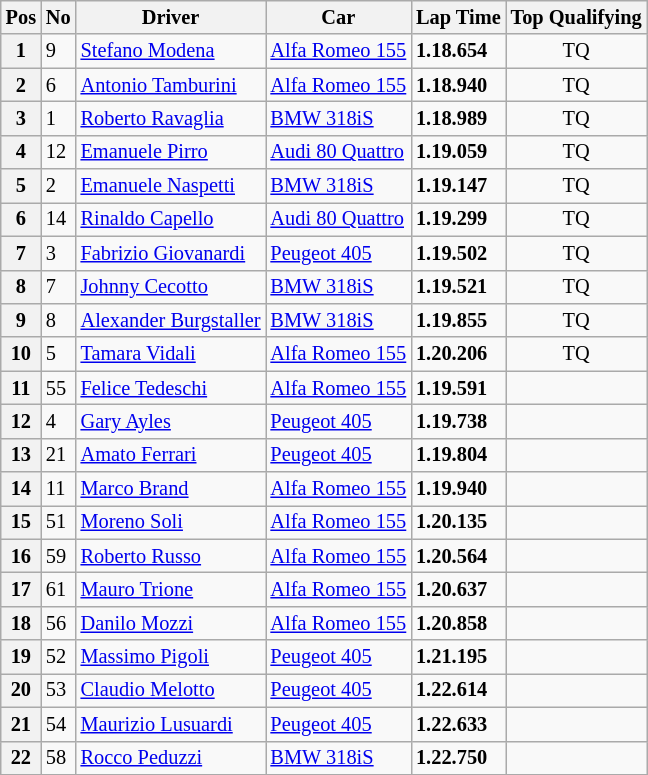<table class="wikitable" style="font-size: 85%;">
<tr>
<th>Pos</th>
<th>No</th>
<th>Driver</th>
<th>Car</th>
<th>Lap Time</th>
<th>Top Qualifying</th>
</tr>
<tr>
<th>1</th>
<td>9</td>
<td> <a href='#'>Stefano Modena</a></td>
<td><a href='#'>Alfa Romeo 155</a></td>
<td><strong>1.18.654</strong></td>
<td align=center>TQ</td>
</tr>
<tr>
<th>2</th>
<td>6</td>
<td> <a href='#'>Antonio Tamburini</a></td>
<td><a href='#'>Alfa Romeo 155</a></td>
<td><strong>1.18.940</strong></td>
<td align=center>TQ</td>
</tr>
<tr>
<th>3</th>
<td>1</td>
<td> <a href='#'>Roberto Ravaglia</a></td>
<td><a href='#'>BMW 318iS</a></td>
<td><strong>1.18.989</strong></td>
<td align=center>TQ</td>
</tr>
<tr>
<th>4</th>
<td>12</td>
<td> <a href='#'>Emanuele Pirro</a></td>
<td><a href='#'>Audi 80 Quattro</a></td>
<td><strong>1.19.059</strong></td>
<td align=center>TQ</td>
</tr>
<tr>
<th>5</th>
<td>2</td>
<td> <a href='#'>Emanuele Naspetti</a></td>
<td><a href='#'>BMW 318iS</a></td>
<td><strong>1.19.147</strong></td>
<td align=center>TQ</td>
</tr>
<tr>
<th>6</th>
<td>14</td>
<td> <a href='#'>Rinaldo Capello</a></td>
<td><a href='#'>Audi 80 Quattro</a></td>
<td><strong>1.19.299</strong></td>
<td align=center>TQ</td>
</tr>
<tr>
<th>7</th>
<td>3</td>
<td> <a href='#'>Fabrizio Giovanardi</a></td>
<td><a href='#'>Peugeot 405</a></td>
<td><strong>1.19.502</strong></td>
<td align=center>TQ</td>
</tr>
<tr>
<th>8</th>
<td>7</td>
<td> <a href='#'>Johnny Cecotto</a></td>
<td><a href='#'>BMW 318iS</a></td>
<td><strong>1.19.521</strong></td>
<td align=center>TQ</td>
</tr>
<tr>
<th>9</th>
<td>8</td>
<td> <a href='#'> Alexander Burgstaller</a></td>
<td><a href='#'>BMW 318iS</a></td>
<td><strong>1.19.855</strong></td>
<td align=center>TQ</td>
</tr>
<tr>
<th>10</th>
<td>5</td>
<td> <a href='#'>Tamara Vidali</a></td>
<td><a href='#'>Alfa Romeo 155</a></td>
<td><strong>1.20.206</strong></td>
<td align=center>TQ</td>
</tr>
<tr>
<th>11</th>
<td>55</td>
<td> <a href='#'>Felice Tedeschi</a></td>
<td><a href='#'>Alfa Romeo 155</a></td>
<td><strong>1.19.591</strong></td>
<td></td>
</tr>
<tr>
<th>12</th>
<td>4</td>
<td> <a href='#'>Gary Ayles</a></td>
<td><a href='#'>Peugeot 405</a></td>
<td><strong>1.19.738</strong></td>
<td></td>
</tr>
<tr>
<th>13</th>
<td>21</td>
<td> <a href='#'>Amato Ferrari</a></td>
<td><a href='#'>Peugeot 405</a></td>
<td><strong>1.19.804</strong></td>
<td></td>
</tr>
<tr>
<th>14</th>
<td>11</td>
<td> <a href='#'>Marco Brand</a></td>
<td><a href='#'>Alfa Romeo 155</a></td>
<td><strong>1.19.940</strong></td>
<td></td>
</tr>
<tr>
<th>15</th>
<td>51</td>
<td> <a href='#'>Moreno Soli</a></td>
<td><a href='#'>Alfa Romeo 155</a></td>
<td><strong>1.20.135</strong></td>
<td></td>
</tr>
<tr>
<th>16</th>
<td>59</td>
<td> <a href='#'>Roberto Russo</a></td>
<td><a href='#'>Alfa Romeo 155</a></td>
<td><strong>1.20.564</strong></td>
<td></td>
</tr>
<tr>
<th>17</th>
<td>61</td>
<td> <a href='#'>Mauro Trione</a></td>
<td><a href='#'>Alfa Romeo 155</a></td>
<td><strong>1.20.637</strong></td>
<td></td>
</tr>
<tr>
<th>18</th>
<td>56</td>
<td> <a href='#'>Danilo Mozzi</a></td>
<td><a href='#'>Alfa Romeo 155</a></td>
<td><strong>1.20.858</strong></td>
<td></td>
</tr>
<tr>
<th>19</th>
<td>52</td>
<td> <a href='#'>Massimo Pigoli</a></td>
<td><a href='#'>Peugeot 405</a></td>
<td><strong>1.21.195</strong></td>
<td></td>
</tr>
<tr>
<th>20</th>
<td>53</td>
<td> <a href='#'>Claudio Melotto</a></td>
<td><a href='#'>Peugeot 405</a></td>
<td><strong>1.22.614</strong></td>
<td></td>
</tr>
<tr>
<th>21</th>
<td>54</td>
<td> <a href='#'>Maurizio Lusuardi</a></td>
<td><a href='#'>Peugeot 405</a></td>
<td><strong>1.22.633</strong></td>
<td></td>
</tr>
<tr>
<th>22</th>
<td>58</td>
<td> <a href='#'>Rocco Peduzzi</a></td>
<td><a href='#'>BMW 318iS</a></td>
<td><strong>1.22.750</strong></td>
<td></td>
</tr>
<tr>
</tr>
</table>
